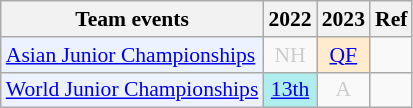<table class="wikitable" style="font-size: 90%; text-align:center">
<tr>
<th>Team events</th>
<th>2022</th>
<th>2023</th>
<th>Ref</th>
</tr>
<tr>
<td bgcolor="#ECF2FF"; align="left"><a href='#'>Asian Junior Championships</a></td>
<td style=color:#ccc>NH</td>
<td bgcolor=FFEBCD><a href='#'>QF</a></td>
<td></td>
</tr>
<tr>
<td bgcolor="#ECF2FF"; align="left"><a href='#'>World Junior Championships</a></td>
<td bgcolor=AFEEEE><a href='#'>13th</a></td>
<td style=color:#ccc>A</td>
<td></td>
</tr>
</table>
